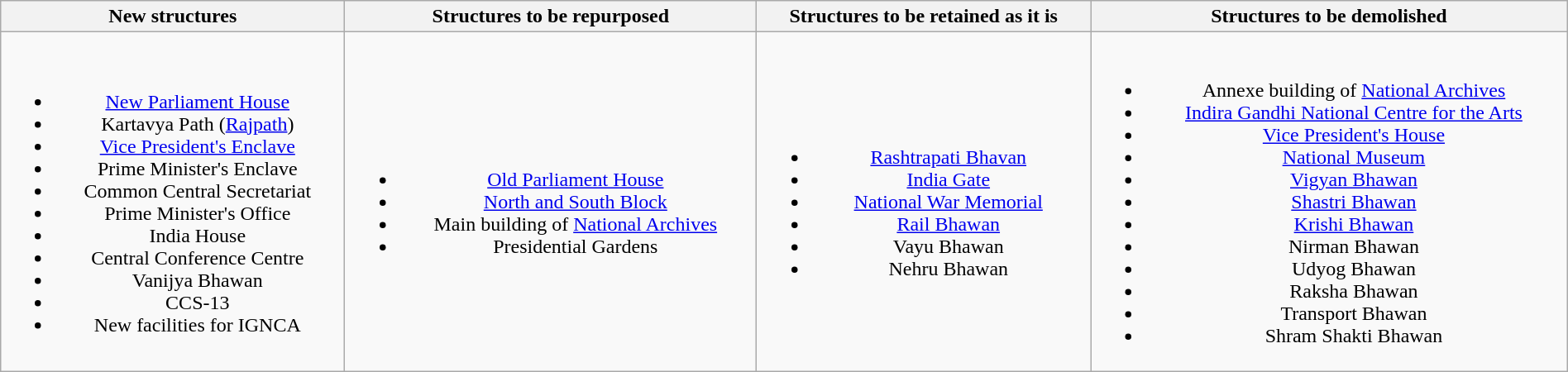<table class="wikitable sortable" style="width:100%; text-align:center;">
<tr>
<th>New structures</th>
<th>Structures to be repurposed</th>
<th>Structures to be retained as it is</th>
<th>Structures to be demolished</th>
</tr>
<tr>
<td><br><ul><li><a href='#'>New Parliament House</a></li><li>Kartavya Path          (<a href='#'>Rajpath</a>)</li><li><a href='#'>Vice President's Enclave</a></li><li>Prime Minister's Enclave</li><li>Common Central Secretariat</li><li>Prime Minister's Office</li><li>India House</li><li>Central Conference Centre</li><li>Vanijya Bhawan</li><li>CCS-13</li><li>New facilities for IGNCA</li></ul></td>
<td><br><ul><li><a href='#'>Old Parliament House</a></li><li><a href='#'>North and South Block</a></li><li>Main building of <a href='#'>National Archives</a></li><li>Presidential Gardens</li></ul></td>
<td><br><ul><li><a href='#'>Rashtrapati Bhavan</a></li><li><a href='#'>India Gate</a></li><li><a href='#'>National War Memorial</a></li><li><a href='#'>Rail Bhawan</a></li><li>Vayu Bhawan</li><li>Nehru Bhawan</li></ul></td>
<td><br><ul><li>Annexe building of <a href='#'>National Archives</a></li><li><a href='#'>Indira Gandhi National Centre for the Arts</a></li><li><a href='#'>Vice President's House</a></li><li><a href='#'>National Museum</a></li><li><a href='#'>Vigyan Bhawan</a></li><li><a href='#'>Shastri Bhawan</a></li><li><a href='#'>Krishi Bhawan</a></li><li>Nirman Bhawan</li><li>Udyog Bhawan</li><li>Raksha Bhawan</li><li>Transport Bhawan</li><li>Shram Shakti Bhawan</li></ul></td>
</tr>
</table>
